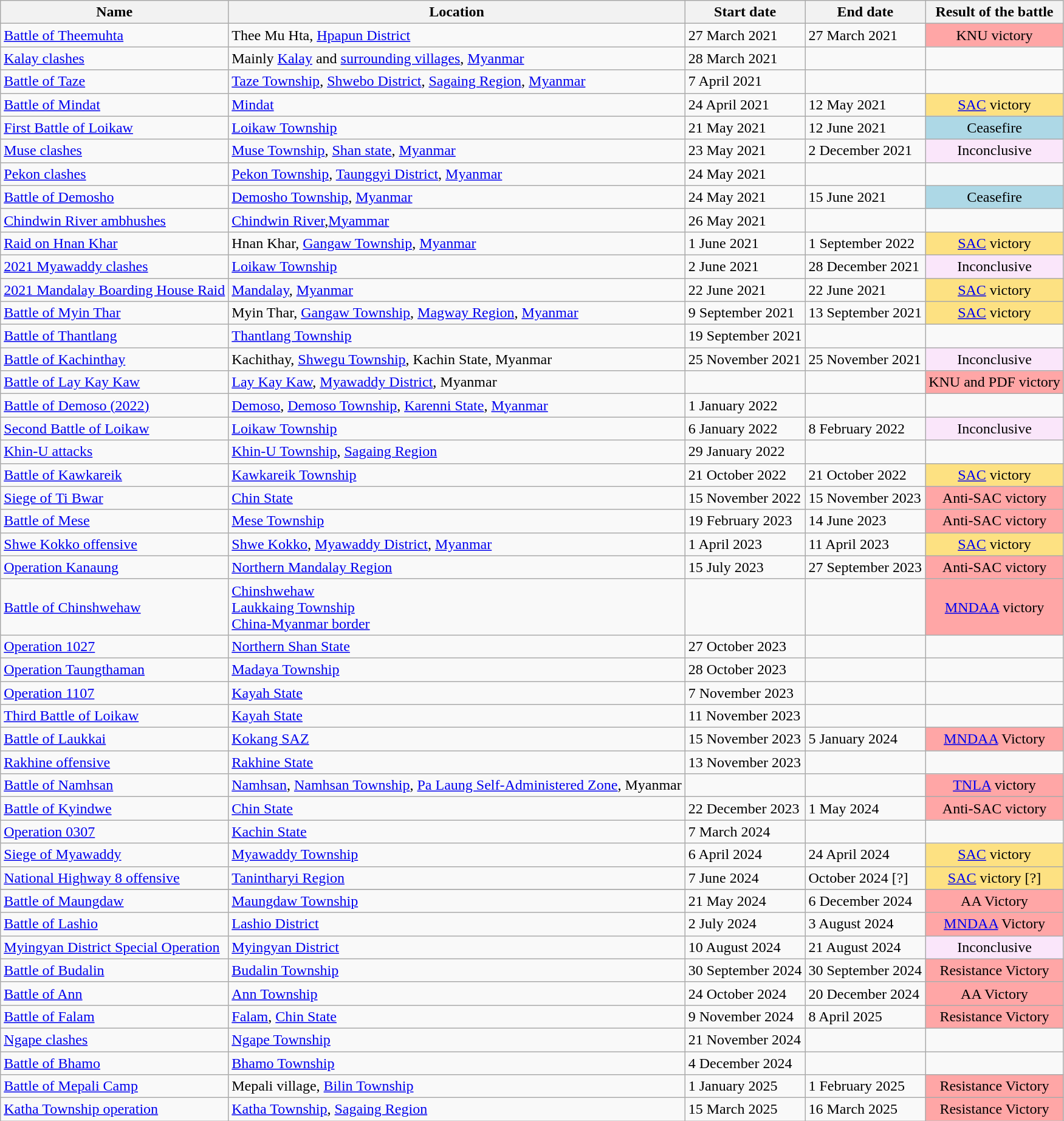<table class="wikitable sortable">
<tr>
<th>Name</th>
<th>Location</th>
<th>Start date</th>
<th>End date</th>
<th>Result of the battle</th>
</tr>
<tr>
<td><a href='#'>Battle of Theemuhta</a></td>
<td>Thee Mu Hta, <a href='#'>Hpapun District</a></td>
<td>27 March 2021</td>
<td>27 March 2021</td>
<td align="center" style="background-color:#FFA6A6">KNU victory</td>
</tr>
<tr>
<td><a href='#'>Kalay clashes</a></td>
<td>Mainly <a href='#'>Kalay</a> and <a href='#'>surrounding villages</a>, <a href='#'>Myanmar</a></td>
<td>28 March 2021</td>
<td></td>
<td></td>
</tr>
<tr>
<td><a href='#'>Battle of Taze</a></td>
<td><a href='#'>Taze Township</a>, <a href='#'>Shwebo District</a>, <a href='#'>Sagaing Region</a>, <a href='#'>Myanmar</a></td>
<td>7 April 2021</td>
<td></td>
<td></td>
</tr>
<tr>
<td><a href='#'>Battle of Mindat</a></td>
<td><a href='#'>Mindat</a></td>
<td {dts>24 April 2021</td>
<td {dts>12 May 2021</td>
<td align="center" style="background-color:#FDE182"><a href='#'>SAC</a> victory</td>
</tr>
<tr>
<td><a href='#'>First Battle of Loikaw</a></td>
<td><a href='#'>Loikaw Township</a></td>
<td {dts>21 May 2021</td>
<td {dts>12 June 2021</td>
<td align="center" style="background-color:#ADD8E6">Ceasefire</td>
</tr>
<tr>
<td><a href='#'>Muse clashes</a></td>
<td><a href='#'>Muse Township</a>, <a href='#'>Shan state</a>, <a href='#'>Myanmar</a></td>
<td>23 May 2021</td>
<td>2 December 2021</td>
<td align="center" style="background-color:#FAE6FA">Inconclusive</td>
</tr>
<tr>
<td><a href='#'>Pekon clashes</a></td>
<td><a href='#'>Pekon Township</a>, <a href='#'>Taunggyi District</a>, <a href='#'>Myanmar</a></td>
<td>24 May 2021</td>
<td></td>
<td></td>
</tr>
<tr>
<td><a href='#'>Battle of Demosho</a></td>
<td><a href='#'>Demosho Township</a>, <a href='#'>Myanmar</a></td>
<td>24 May 2021</td>
<td>15 June 2021</td>
<td align="center" style="background-color:#ADD8E6">Ceasefire</td>
</tr>
<tr>
<td><a href='#'>Chindwin River ambhushes</a></td>
<td><a href='#'>Chindwin River</a>,<a href='#'>Myammar</a></td>
<td>26 May 2021</td>
<td></td>
<td></td>
</tr>
<tr>
<td><a href='#'>Raid on Hnan Khar</a></td>
<td>Hnan Khar, <a href='#'>Gangaw Township</a>, <a href='#'>Myanmar</a></td>
<td {dts>1 June 2021</td>
<td {dts>1 September 2022</td>
<td align="center" style="background-color:#FDE182"><a href='#'>SAC</a> victory</td>
</tr>
<tr>
<td><a href='#'>2021 Myawaddy clashes</a></td>
<td><a href='#'>Loikaw Township</a></td>
<td>2 June 2021</td>
<td>28 December 2021</td>
<td align="center" style="background-color:#FAE6FA">Inconclusive</td>
</tr>
<tr>
<td><a href='#'>2021 Mandalay Boarding House Raid</a></td>
<td><a href='#'>Mandalay</a>, <a href='#'>Myanmar</a></td>
<td {dts>22 June 2021</td>
<td {dts>22 June 2021</td>
<td align="center" style="background-color:#FDE182"><a href='#'>SAC</a> victory</td>
</tr>
<tr>
<td><a href='#'>Battle of Myin Thar</a></td>
<td>Myin Thar, <a href='#'>Gangaw Township</a>, <a href='#'>Magway Region</a>, <a href='#'>Myanmar</a></td>
<td {dts>9 September 2021</td>
<td {dts>13 September 2021</td>
<td align="center" style="background-color:#FDE182"><a href='#'>SAC</a> victory</td>
</tr>
<tr>
<td><a href='#'>Battle of Thantlang</a></td>
<td><a href='#'>Thantlang Township</a></td>
<td>19 September 2021</td>
<td></td>
<td></td>
</tr>
<tr>
<td><a href='#'>Battle of Kachinthay</a></td>
<td>Kachithay, <a href='#'>Shwegu Township</a>, Kachin State, Myanmar</td>
<td>25 November 2021</td>
<td>25 November 2021</td>
<td align="center" style="background-color:#FAE6FA">Inconclusive</td>
</tr>
<tr>
<td><a href='#'>Battle of Lay Kay Kaw</a></td>
<td><a href='#'>Lay Kay Kaw</a>, <a href='#'>Myawaddy District</a>, Myanmar</td>
<td></td>
<td></td>
<td align="center" style="background-color:#FFA6A6">KNU and PDF victory</td>
</tr>
<tr>
<td><a href='#'>Battle of Demoso (2022)</a></td>
<td><a href='#'>Demoso</a>, <a href='#'>Demoso Township</a>, <a href='#'>Karenni State</a>, <a href='#'>Myanmar</a></td>
<td>1 January 2022</td>
<td></td>
<td></td>
</tr>
<tr>
<td><a href='#'>Second Battle of Loikaw</a></td>
<td><a href='#'>Loikaw Township</a></td>
<td>6 January 2022</td>
<td>8 February 2022</td>
<td align="center" style="background-color:#FAE6FA">Inconclusive</td>
</tr>
<tr>
<td><a href='#'>Khin-U attacks</a></td>
<td><a href='#'>Khin-U Township</a>, <a href='#'>Sagaing Region</a></td>
<td>29 January 2022</td>
<td></td>
<td></td>
</tr>
<tr>
<td><a href='#'>Battle of Kawkareik</a></td>
<td><a href='#'>Kawkareik Township</a></td>
<td>21 October 2022</td>
<td>21 October 2022</td>
<td align="center" style="background-color:#FDE182"><a href='#'>SAC</a> victory</td>
</tr>
<tr>
<td><a href='#'>Siege of Ti Bwar</a></td>
<td><a href='#'>Chin State</a></td>
<td>15 November 2022</td>
<td>15 November 2023</td>
<td align="center" style="background-color:#FFA6A6">Anti-SAC victory</td>
</tr>
<tr>
<td><a href='#'>Battle of Mese</a></td>
<td><a href='#'>Mese Township</a></td>
<td>19 February 2023</td>
<td>14 June 2023</td>
<td align="center" style="background-color:#FFA6A6">Anti-SAC victory</td>
</tr>
<tr>
<td><a href='#'>Shwe Kokko offensive</a></td>
<td><a href='#'>Shwe Kokko</a>, <a href='#'>Myawaddy District</a>, <a href='#'>Myanmar</a></td>
<td {dts>1 April 2023</td>
<td {dts>11 April 2023</td>
<td align="center" style="background-color:#FDE182"><a href='#'>SAC</a> victory</td>
</tr>
<tr>
<td><a href='#'>Operation Kanaung</a></td>
<td><a href='#'>Northern Mandalay Region</a></td>
<td>15 July 2023</td>
<td>27 September 2023</td>
<td align="center" style="background-color:#FFA6A6">Anti-SAC victory</td>
</tr>
<tr>
<td><a href='#'>Battle of Chinshwehaw</a></td>
<td><a href='#'>Chinshwehaw</a><br><a href='#'>Laukkaing Township</a><br><a href='#'>China-Myanmar border</a></td>
<td></td>
<td></td>
<td align="center" style="background-color:#FFA6A6"><a href='#'>MNDAA</a> victory</td>
</tr>
<tr>
<td><a href='#'>Operation 1027</a></td>
<td><a href='#'>Northern Shan State</a></td>
<td>27 October 2023</td>
<td></td>
<td></td>
</tr>
<tr>
<td><a href='#'>Operation Taungthaman</a></td>
<td><a href='#'>Madaya Township</a></td>
<td>28 October 2023</td>
<td></td>
<td></td>
</tr>
<tr>
<td><a href='#'>Operation 1107</a></td>
<td><a href='#'>Kayah State</a></td>
<td>7 November 2023</td>
<td></td>
<td></td>
</tr>
<tr>
<td><a href='#'>Third Battle of Loikaw</a></td>
<td><a href='#'>Kayah State</a></td>
<td>11 November 2023</td>
<td></td>
<td></td>
</tr>
<tr>
<td><a href='#'>Battle of Laukkai</a></td>
<td><a href='#'>Kokang SAZ</a></td>
<td>15 November 2023</td>
<td>5 January 2024</td>
<td align="center" style="background-color:#FFA6A6"><a href='#'>MNDAA</a> Victory</td>
</tr>
<tr>
<td><a href='#'>Rakhine offensive</a></td>
<td><a href='#'>Rakhine State</a></td>
<td>13 November 2023</td>
<td></td>
<td></td>
</tr>
<tr>
<td><a href='#'>Battle of Namhsan</a></td>
<td><a href='#'>Namhsan</a>, <a href='#'>Namhsan Township</a>, <a href='#'>Pa Laung Self-Administered Zone</a>, Myanmar</td>
<td></td>
<td></td>
<td align="center" style="background-color:#FFA6A6"><a href='#'>TNLA</a> victory</td>
</tr>
<tr>
<td><a href='#'>Battle of Kyindwe</a></td>
<td><a href='#'>Chin State</a></td>
<td>22 December 2023</td>
<td>1 May 2024</td>
<td align="center" style="background-color:#FFA6A6">Anti-SAC victory</td>
</tr>
<tr>
<td><a href='#'>Operation 0307</a></td>
<td><a href='#'>Kachin State</a></td>
<td>7 March 2024</td>
<td></td>
<td></td>
</tr>
<tr>
<td><a href='#'>Siege of Myawaddy</a></td>
<td><a href='#'>Myawaddy Township</a></td>
<td>6 April 2024</td>
<td>24 April 2024</td>
<td align="center" style="background-color:#FDE182"><a href='#'>SAC</a> victory</td>
</tr>
<tr>
<td><a href='#'>National Highway 8 offensive</a></td>
<td><a href='#'>Tanintharyi Region</a></td>
<td>7 June 2024</td>
<td>October 2024 [?]</td>
<td align="center" style="background-color:#FDE182"><a href='#'>SAC</a> victory [?]</td>
</tr>
<tr>
</tr>
<tr>
<td><a href='#'>Battle of Maungdaw</a></td>
<td><a href='#'>Maungdaw Township</a></td>
<td>21 May 2024</td>
<td>6 December 2024</td>
<td align="center" style="background-color:#FFA6A6">AA Victory</td>
</tr>
<tr>
<td><a href='#'>Battle of Lashio</a></td>
<td><a href='#'>Lashio District</a></td>
<td>2 July 2024</td>
<td>3 August 2024</td>
<td align="center" style="background-color:#FFA6A6"><a href='#'>MNDAA</a> Victory</td>
</tr>
<tr>
<td><a href='#'>Myingyan District Special Operation</a></td>
<td><a href='#'>Myingyan District</a></td>
<td>10 August 2024</td>
<td>21 August 2024</td>
<td align="center" style="background-color:#FAE6FA">Inconclusive</td>
</tr>
<tr>
<td><a href='#'>Battle of Budalin</a></td>
<td><a href='#'>Budalin Township</a></td>
<td>30 September 2024</td>
<td>30 September 2024</td>
<td align="center" style="background-color:#FFA6A6">Resistance Victory</td>
</tr>
<tr>
<td><a href='#'>Battle of Ann</a></td>
<td><a href='#'>Ann Township</a></td>
<td>24 October 2024</td>
<td>20 December 2024</td>
<td align="center" style="background-color:#FFA6A6">AA Victory</td>
</tr>
<tr>
<td><a href='#'>Battle of Falam</a></td>
<td><a href='#'>Falam</a>, <a href='#'>Chin State</a></td>
<td>9 November 2024</td>
<td>8 April 2025</td>
<td align="center" style="background-color:#FFA6A6">Resistance Victory</td>
</tr>
<tr>
<td><a href='#'>Ngape clashes</a></td>
<td><a href='#'>Ngape Township</a></td>
<td>21 November 2024</td>
<td></td>
<td></td>
</tr>
<tr>
<td><a href='#'>Battle of Bhamo</a></td>
<td><a href='#'>Bhamo Township</a></td>
<td>4 December 2024</td>
<td></td>
<td></td>
</tr>
<tr>
<td><a href='#'>Battle of Mepali Camp</a></td>
<td>Mepali village, <a href='#'>Bilin Township</a></td>
<td>1 January 2025</td>
<td>1 February 2025</td>
<td align="center" style="background-color:#FFA6A6">Resistance Victory</td>
</tr>
<tr>
<td><a href='#'>Katha Township operation</a></td>
<td><a href='#'>Katha Township</a>, <a href='#'>Sagaing Region</a></td>
<td>15 March 2025</td>
<td>16 March 2025</td>
<td align="center" style="background-color:#FFA6A6">Resistance Victory</td>
</tr>
</table>
